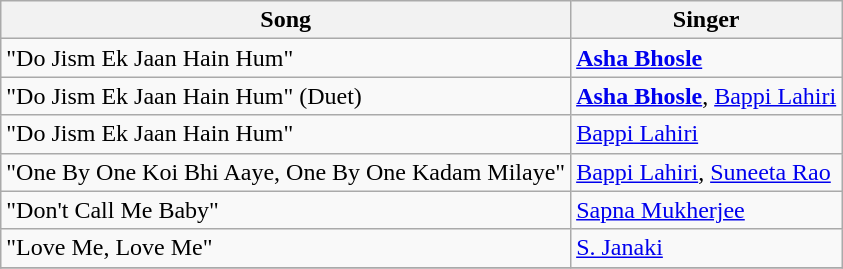<table class="wikitable">
<tr>
<th>Song</th>
<th>Singer</th>
</tr>
<tr>
<td>"Do Jism Ek Jaan Hain Hum"</td>
<td><strong><a href='#'>Asha Bhosle</a></strong></td>
</tr>
<tr>
<td>"Do Jism Ek Jaan Hain Hum" (Duet)</td>
<td><strong><a href='#'>Asha Bhosle</a></strong>, <a href='#'>Bappi Lahiri</a></td>
</tr>
<tr>
<td>"Do Jism Ek Jaan Hain Hum"</td>
<td><a href='#'>Bappi Lahiri</a></td>
</tr>
<tr>
<td>"One By One Koi Bhi Aaye, One By One Kadam Milaye"</td>
<td><a href='#'>Bappi Lahiri</a>, <a href='#'>Suneeta Rao</a></td>
</tr>
<tr>
<td>"Don't Call Me Baby"</td>
<td><a href='#'>Sapna Mukherjee</a></td>
</tr>
<tr>
<td>"Love Me, Love Me"</td>
<td><a href='#'>S. Janaki</a></td>
</tr>
<tr>
</tr>
</table>
